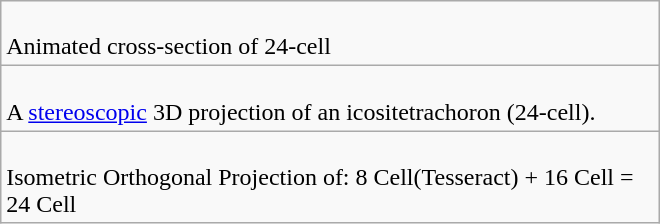<table class="wikitable" width=440>
<tr>
<td><br>Animated cross-section of 24-cell</td>
</tr>
<tr>
<td colspan=2 valign=top><br>A <a href='#'>stereoscopic</a> 3D projection of an icositetrachoron (24-cell).</td>
</tr>
<tr>
<td colspan=3><br>Isometric Orthogonal Projection of: 8 Cell(Tesseract) + 16 Cell = 24 Cell</td>
</tr>
</table>
